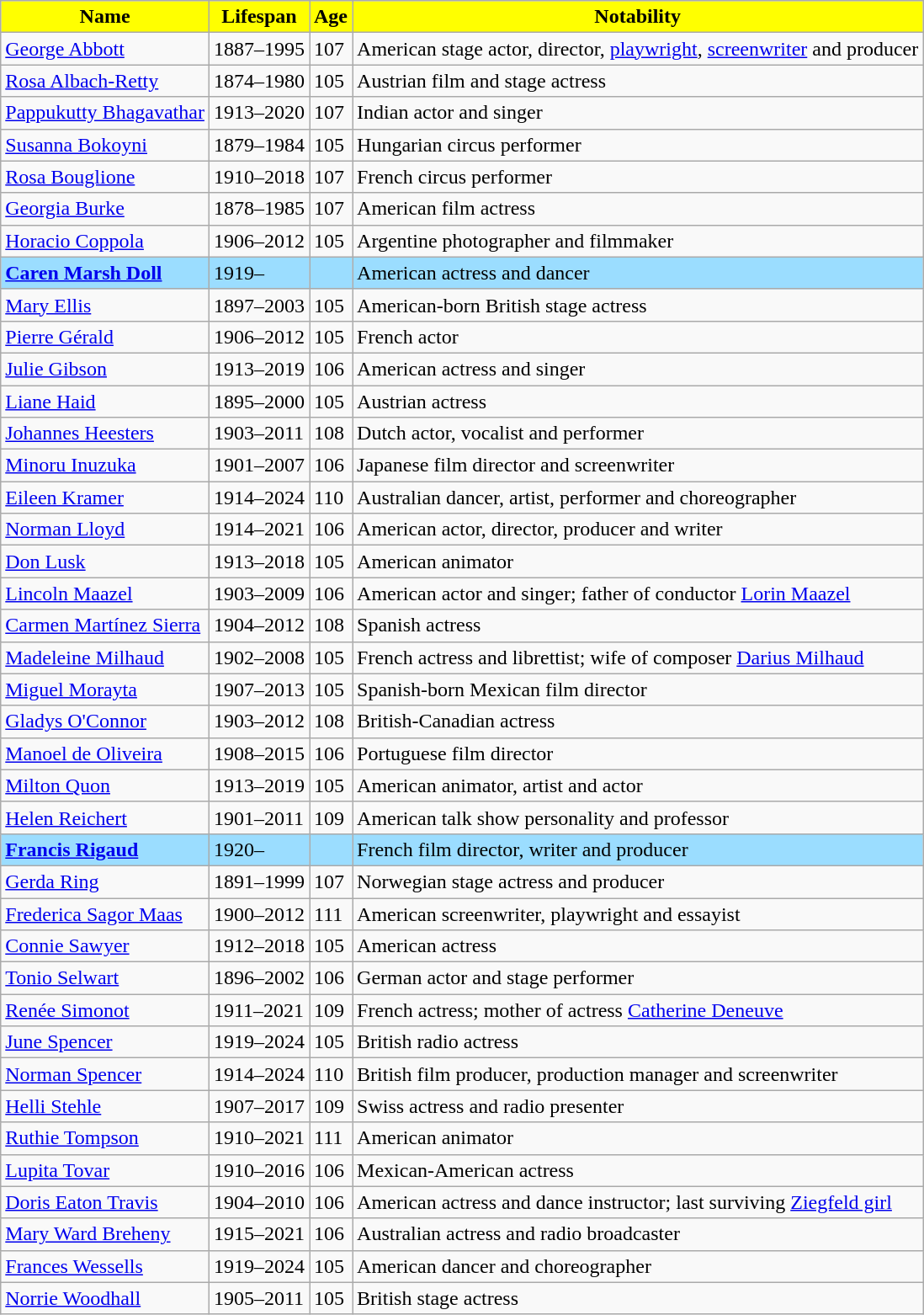<table class="wikitable sortable">
<tr>
<th style="background-color:yellow;">Name</th>
<th style="background-color:yellow;">Lifespan</th>
<th style="background-color:yellow;">Age</th>
<th style="background-color:yellow;">Notability</th>
</tr>
<tr>
<td><a href='#'>George Abbott</a></td>
<td>1887–1995</td>
<td>107</td>
<td>American stage actor, director, <a href='#'>playwright</a>, <a href='#'>screenwriter</a> and producer</td>
</tr>
<tr>
<td><a href='#'>Rosa Albach-Retty</a></td>
<td>1874–1980</td>
<td>105</td>
<td>Austrian film and stage actress</td>
</tr>
<tr>
<td><a href='#'>Pappukutty Bhagavathar</a></td>
<td>1913–2020</td>
<td>107</td>
<td>Indian actor and singer</td>
</tr>
<tr>
<td><a href='#'>Susanna Bokoyni</a></td>
<td>1879–1984</td>
<td>105</td>
<td>Hungarian circus performer</td>
</tr>
<tr>
<td><a href='#'>Rosa Bouglione</a></td>
<td>1910–2018</td>
<td>107</td>
<td>French circus performer</td>
</tr>
<tr>
<td><a href='#'>Georgia Burke</a></td>
<td>1878–1985</td>
<td>107</td>
<td>American film actress</td>
</tr>
<tr>
<td><a href='#'>Horacio Coppola</a></td>
<td>1906–2012</td>
<td>105</td>
<td>Argentine photographer and filmmaker</td>
</tr>
<tr style="background-color: #9BDDFF">
<td><strong><a href='#'>Caren Marsh Doll</a></strong></td>
<td>1919–</td>
<td></td>
<td>American actress and dancer</td>
</tr>
<tr>
<td> <a href='#'>Mary Ellis</a></td>
<td>1897–2003</td>
<td>105</td>
<td>American-born British stage actress</td>
</tr>
<tr>
<td><a href='#'>Pierre Gérald</a></td>
<td>1906–2012</td>
<td>105</td>
<td>French actor</td>
</tr>
<tr>
<td><a href='#'>Julie Gibson</a></td>
<td>1913–2019</td>
<td>106</td>
<td>American actress and singer</td>
</tr>
<tr>
<td><a href='#'>Liane Haid</a></td>
<td>1895–2000</td>
<td>105</td>
<td>Austrian actress</td>
</tr>
<tr>
<td><a href='#'>Johannes Heesters</a></td>
<td>1903–2011</td>
<td>108</td>
<td>Dutch actor, vocalist and performer</td>
</tr>
<tr>
<td><a href='#'>Minoru Inuzuka</a></td>
<td>1901–2007</td>
<td>106</td>
<td>Japanese film director and screenwriter</td>
</tr>
<tr>
<td><a href='#'>Eileen Kramer</a></td>
<td>1914–2024</td>
<td>110</td>
<td>Australian dancer, artist, performer and choreographer</td>
</tr>
<tr>
<td><a href='#'>Norman Lloyd</a></td>
<td>1914–2021</td>
<td>106</td>
<td>American actor, director, producer and writer</td>
</tr>
<tr>
<td><a href='#'>Don Lusk</a></td>
<td>1913–2018</td>
<td>105</td>
<td>American animator</td>
</tr>
<tr>
<td><a href='#'>Lincoln Maazel</a></td>
<td>1903–2009</td>
<td>106</td>
<td>American actor and singer; father of conductor <a href='#'>Lorin Maazel</a></td>
</tr>
<tr>
<td><a href='#'>Carmen Martínez Sierra</a></td>
<td>1904–2012</td>
<td>108</td>
<td>Spanish actress</td>
</tr>
<tr>
<td><a href='#'>Madeleine Milhaud</a></td>
<td>1902–2008</td>
<td>105</td>
<td>French actress and librettist; wife of composer <a href='#'>Darius Milhaud</a></td>
</tr>
<tr>
<td><a href='#'>Miguel Morayta</a></td>
<td>1907–2013</td>
<td>105</td>
<td>Spanish-born Mexican film director</td>
</tr>
<tr>
<td><a href='#'>Gladys O'Connor</a></td>
<td>1903–2012</td>
<td>108</td>
<td>British-Canadian actress</td>
</tr>
<tr>
<td><a href='#'>Manoel de Oliveira</a></td>
<td>1908–2015</td>
<td>106</td>
<td>Portuguese film director</td>
</tr>
<tr>
<td><a href='#'>Milton Quon</a></td>
<td>1913–2019</td>
<td>105</td>
<td>American animator, artist and actor</td>
</tr>
<tr>
<td><a href='#'>Helen Reichert</a></td>
<td>1901–2011</td>
<td>109</td>
<td>American talk show personality and professor</td>
</tr>
<tr style="background-color: #9BDDFF">
<td><strong><a href='#'>Francis Rigaud</a></strong></td>
<td>1920–</td>
<td></td>
<td>French film director, writer and producer</td>
</tr>
<tr>
<td><a href='#'>Gerda Ring</a></td>
<td>1891–1999</td>
<td>107</td>
<td>Norwegian stage actress and producer</td>
</tr>
<tr>
<td><a href='#'>Frederica Sagor Maas</a></td>
<td>1900–2012</td>
<td>111</td>
<td>American screenwriter, playwright and essayist</td>
</tr>
<tr>
<td><a href='#'>Connie Sawyer</a></td>
<td>1912–2018</td>
<td>105</td>
<td>American actress</td>
</tr>
<tr>
<td><a href='#'>Tonio Selwart</a></td>
<td>1896–2002</td>
<td>106</td>
<td>German actor and stage performer</td>
</tr>
<tr>
<td><a href='#'>Renée Simonot</a></td>
<td>1911–2021</td>
<td>109</td>
<td>French actress; mother of actress <a href='#'>Catherine Deneuve</a></td>
</tr>
<tr>
<td><a href='#'>June Spencer</a></td>
<td>1919–2024</td>
<td>105</td>
<td>British radio actress</td>
</tr>
<tr>
<td><a href='#'>Norman Spencer</a></td>
<td>1914–2024</td>
<td>110</td>
<td>British film producer, production manager and screenwriter</td>
</tr>
<tr>
<td><a href='#'>Helli Stehle</a></td>
<td>1907–2017</td>
<td>109</td>
<td>Swiss actress and radio presenter</td>
</tr>
<tr>
<td><a href='#'>Ruthie Tompson</a></td>
<td>1910–2021</td>
<td>111</td>
<td>American animator</td>
</tr>
<tr>
<td><a href='#'>Lupita Tovar</a></td>
<td>1910–2016</td>
<td>106</td>
<td>Mexican-American actress</td>
</tr>
<tr>
<td><a href='#'>Doris Eaton Travis</a></td>
<td>1904–2010</td>
<td>106</td>
<td>American actress and dance instructor; last surviving <a href='#'>Ziegfeld girl</a></td>
</tr>
<tr>
<td><a href='#'>Mary Ward Breheny</a></td>
<td>1915–2021</td>
<td>106</td>
<td>Australian actress and radio broadcaster</td>
</tr>
<tr>
<td><a href='#'>Frances Wessells</a></td>
<td>1919–2024</td>
<td>105</td>
<td>American dancer and choreographer</td>
</tr>
<tr>
<td><a href='#'>Norrie Woodhall</a></td>
<td>1905–2011</td>
<td>105</td>
<td>British stage actress</td>
</tr>
</table>
